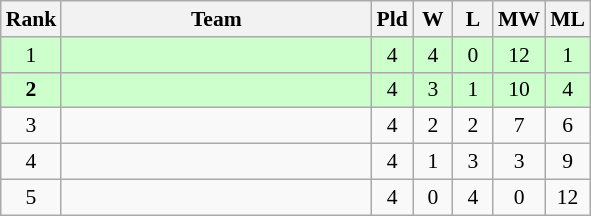<table class="wikitable" style="font-size:90%; text-align:center">
<tr>
<th>Rank</th>
<th width=200>Team</th>
<th width=20>Pld</th>
<th width=20>W</th>
<th width=20>L</th>
<th width=20>MW</th>
<th width=20>ML</th>
</tr>
<tr bgcolor="ccffcc">
<td>1</td>
<td style="text-align:left"></td>
<td>4</td>
<td>4</td>
<td>0</td>
<td>12</td>
<td>1</td>
</tr>
<tr bgcolor="ccffcc">
<td><strong>2</strong></td>
<td style="text-align:left"></td>
<td>4</td>
<td>3</td>
<td>1</td>
<td>10</td>
<td>4</td>
</tr>
<tr>
<td>3</td>
<td style="text-align:left"></td>
<td>4</td>
<td>2</td>
<td>2</td>
<td>7</td>
<td>6</td>
</tr>
<tr>
<td>4</td>
<td style="text-align:left"></td>
<td>4</td>
<td>1</td>
<td>3</td>
<td>3</td>
<td>9</td>
</tr>
<tr>
<td>5</td>
<td style="text-align:left"></td>
<td>4</td>
<td>0</td>
<td>4</td>
<td>0</td>
<td>12</td>
</tr>
</table>
